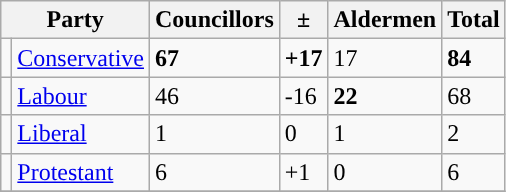<table class="wikitable">
<tr>
<th colspan="2">Party</th>
<th>Councillors</th>
<th>  ±  </th>
<th>Aldermen</th>
<th>Total</th>
</tr>
<tr>
<td style="background-color: "></td>
<td><a href='#'>Conservative</a></td>
<td><strong>67</strong></td>
<td><strong>+17</strong></td>
<td>17</td>
<td><strong>84</strong></td>
</tr>
<tr>
<td style="background-color: "></td>
<td><a href='#'>Labour</a></td>
<td>46</td>
<td>-16</td>
<td><strong>22</strong></td>
<td>68</td>
</tr>
<tr>
<td style="background-color: "></td>
<td><a href='#'>Liberal</a></td>
<td>1</td>
<td>0</td>
<td>1</td>
<td>2</td>
</tr>
<tr>
<td style="background-color: "></td>
<td><a href='#'>Protestant</a></td>
<td>6</td>
<td>+1</td>
<td>0</td>
<td>6</td>
</tr>
<tr>
</tr>
</table>
